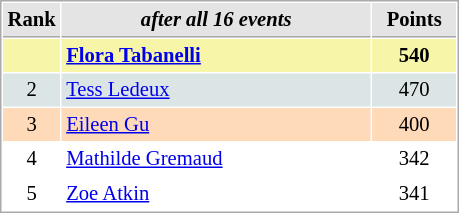<table cellspacing="1" cellpadding="3" style="border:1px solid #AAAAAA;font-size:86%">
<tr style="background-color: #E4E4E4;">
<th style="border-bottom:1px solid #AAAAAA; width: 10px;">Rank</th>
<th style="border-bottom:1px solid #AAAAAA; width: 200px;"><em>after all 16 events</em></th>
<th style="border-bottom:1px solid #AAAAAA; width: 50px;">Points</th>
</tr>
<tr style="background:#f7f6a8;">
<td align=center></td>
<td><strong> <a href='#'>Flora Tabanelli</a></strong></td>
<td align=center><strong>540</strong></td>
</tr>
<tr style="background:#dce5e5;">
<td align=center>2</td>
<td> <a href='#'>Tess Ledeux</a></td>
<td align=center>470</td>
</tr>
<tr style="background:#ffdab9;">
<td align=center>3</td>
<td> <a href='#'>Eileen Gu</a></td>
<td align=center>400</td>
</tr>
<tr>
<td align=center>4</td>
<td> <a href='#'>Mathilde Gremaud</a></td>
<td align=center>342</td>
</tr>
<tr>
<td align=center>5</td>
<td> <a href='#'>Zoe Atkin</a></td>
<td align=center>341</td>
</tr>
</table>
